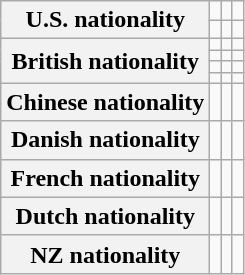<table class="wikitable">
<tr>
<th rowspan="2">U.S. nationality</th>
<td></td>
<td></td>
<td></td>
</tr>
<tr>
<td></td>
<td></td>
<td></td>
</tr>
<tr>
<th rowspan="4">British nationality</th>
<td></td>
<td></td>
<td></td>
</tr>
<tr>
<td></td>
<td></td>
<td></td>
</tr>
<tr>
<td></td>
<td></td>
<td></td>
</tr>
<tr>
<td></td>
<td></td>
<td></td>
</tr>
<tr>
<th>Chinese nationality</th>
<td></td>
<td></td>
<td></td>
</tr>
<tr>
<th>Danish nationality</th>
<td></td>
<td></td>
<td></td>
</tr>
<tr>
<th>French nationality</th>
<td></td>
<td></td>
<td></td>
</tr>
<tr>
<th>Dutch nationality</th>
<td></td>
<td></td>
<td></td>
</tr>
<tr>
<th>NZ nationality</th>
<td></td>
<td></td>
<td></td>
</tr>
</table>
